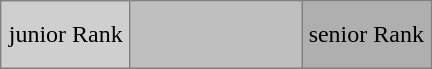<table class="toccolours" border="1" cellpadding="4" cellspacing="0" style="border-collapse: collapse; margin: 0.5em auto;">
<tr>
<td width="30%" align="center" style="background:#cfcfcf;">junior Rank<br><strong></strong></td>
<td width="40%" align="center" style="background:#bfbfbf;"><br><br><strong></strong></td>
<td width="30%" align="center" style="background:#afafaf;">senior Rank<br><strong></strong></td>
</tr>
</table>
